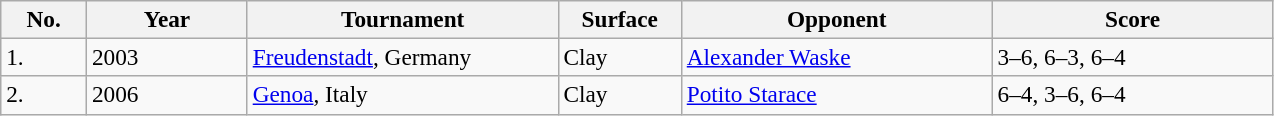<table class="sortable wikitable" style=font-size:97%>
<tr>
<th width=50>No.</th>
<th width=100>Year</th>
<th width=200>Tournament</th>
<th width=75>Surface</th>
<th width=200>Opponent</th>
<th width=180>Score</th>
</tr>
<tr>
<td>1.</td>
<td>2003</td>
<td><a href='#'>Freudenstadt</a>, Germany</td>
<td>Clay</td>
<td> <a href='#'>Alexander Waske</a></td>
<td>3–6, 6–3, 6–4</td>
</tr>
<tr>
<td>2.</td>
<td>2006</td>
<td><a href='#'>Genoa</a>, Italy</td>
<td>Clay</td>
<td> <a href='#'>Potito Starace</a></td>
<td>6–4, 3–6, 6–4</td>
</tr>
</table>
